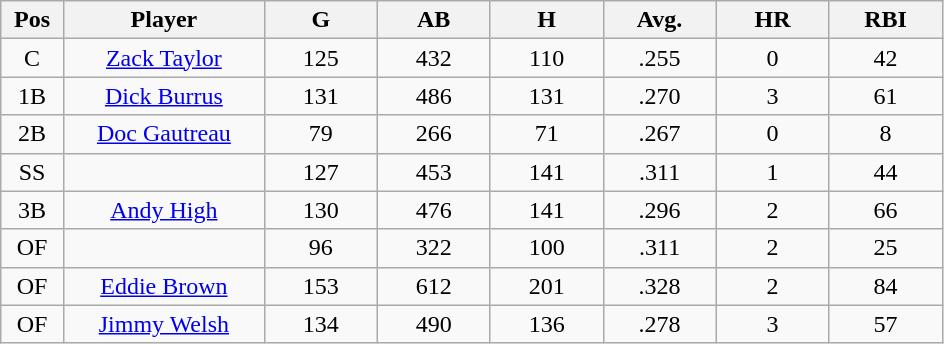<table class="wikitable sortable">
<tr>
<th bgcolor="#DDDDFF" width="5%">Pos</th>
<th bgcolor="#DDDDFF" width="16%">Player</th>
<th bgcolor="#DDDDFF" width="9%">G</th>
<th bgcolor="#DDDDFF" width="9%">AB</th>
<th bgcolor="#DDDDFF" width="9%">H</th>
<th bgcolor="#DDDDFF" width="9%">Avg.</th>
<th bgcolor="#DDDDFF" width="9%">HR</th>
<th bgcolor="#DDDDFF" width="9%">RBI</th>
</tr>
<tr align="center">
<td>C</td>
<td><a href='#'>Zack Taylor</a></td>
<td>125</td>
<td>432</td>
<td>110</td>
<td>.255</td>
<td>0</td>
<td>42</td>
</tr>
<tr align=center>
<td>1B</td>
<td><a href='#'>Dick Burrus</a></td>
<td>131</td>
<td>486</td>
<td>131</td>
<td>.270</td>
<td>3</td>
<td>61</td>
</tr>
<tr align=center>
<td>2B</td>
<td><a href='#'>Doc Gautreau</a></td>
<td>79</td>
<td>266</td>
<td>71</td>
<td>.267</td>
<td>0</td>
<td>8</td>
</tr>
<tr align=center>
<td>SS</td>
<td></td>
<td>127</td>
<td>453</td>
<td>141</td>
<td>.311</td>
<td>1</td>
<td>44</td>
</tr>
<tr align="center">
<td>3B</td>
<td><a href='#'>Andy High</a></td>
<td>130</td>
<td>476</td>
<td>141</td>
<td>.296</td>
<td>2</td>
<td>66</td>
</tr>
<tr align=center>
<td>OF</td>
<td></td>
<td>96</td>
<td>322</td>
<td>100</td>
<td>.311</td>
<td>2</td>
<td>25</td>
</tr>
<tr align="center">
<td>OF</td>
<td><a href='#'>Eddie Brown</a></td>
<td>153</td>
<td>612</td>
<td>201</td>
<td>.328</td>
<td>2</td>
<td>84</td>
</tr>
<tr align=center>
<td>OF</td>
<td><a href='#'>Jimmy Welsh</a></td>
<td>134</td>
<td>490</td>
<td>136</td>
<td>.278</td>
<td>3</td>
<td>57</td>
</tr>
</table>
